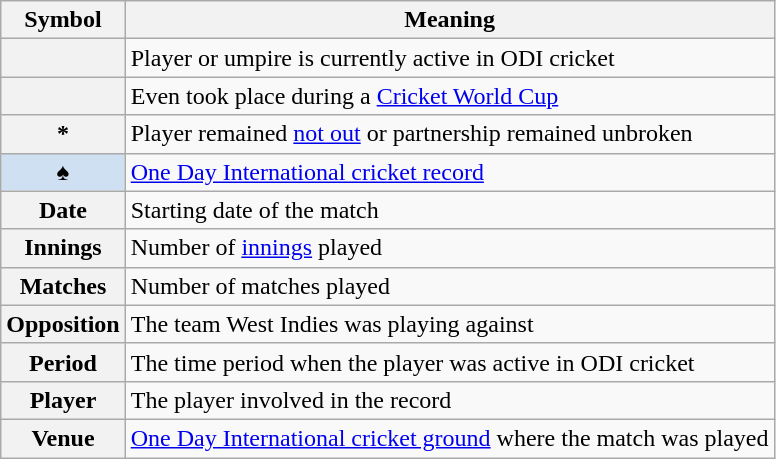<table class="wikitable plainrowheaders">
<tr>
<th scope=col>Symbol</th>
<th scope=col>Meaning</th>
</tr>
<tr>
<th scope=row></th>
<td>Player or umpire is currently active in ODI cricket</td>
</tr>
<tr>
<th scope=row></th>
<td>Even took place during a <a href='#'>Cricket World Cup</a></td>
</tr>
<tr>
<th scope=row>*</th>
<td>Player remained <a href='#'>not out</a> or partnership remained unbroken</td>
</tr>
<tr>
<th scope=row style=background:#cee0f2;>♠</th>
<td><a href='#'>One Day International cricket record</a></td>
</tr>
<tr>
<th scope=row>Date</th>
<td>Starting date of the match</td>
</tr>
<tr>
<th scope=row>Innings</th>
<td>Number of <a href='#'>innings</a> played</td>
</tr>
<tr>
<th scope=row>Matches</th>
<td>Number of matches played</td>
</tr>
<tr>
<th scope=row>Opposition</th>
<td>The team West Indies was playing against</td>
</tr>
<tr>
<th scope=row>Period</th>
<td>The time period when the player was active in ODI cricket</td>
</tr>
<tr>
<th scope=row>Player</th>
<td>The player involved in the record</td>
</tr>
<tr>
<th scope=row>Venue</th>
<td><a href='#'>One Day International cricket ground</a> where the match was played</td>
</tr>
</table>
